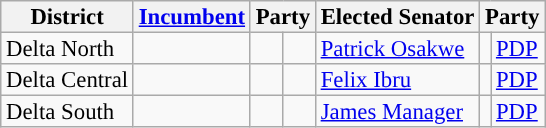<table class="sortable wikitable" style="font-size:95%;line-height:14px;">
<tr>
<th class="unsortable">District</th>
<th class="unsortable"><a href='#'>Incumbent</a></th>
<th colspan="2">Party</th>
<th class="unsortable">Elected Senator</th>
<th colspan="2">Party</th>
</tr>
<tr>
<td>Delta North</td>
<td></td>
<td></td>
<td></td>
<td><a href='#'>Patrick Osakwe</a></td>
<td style="background:"></td>
<td><a href='#'>PDP</a></td>
</tr>
<tr>
<td>Delta Central</td>
<td></td>
<td></td>
<td></td>
<td><a href='#'>Felix Ibru</a></td>
<td style="background:"></td>
<td><a href='#'>PDP</a></td>
</tr>
<tr>
<td>Delta South</td>
<td></td>
<td></td>
<td></td>
<td><a href='#'>James Manager</a></td>
<td style="background:"></td>
<td><a href='#'>PDP</a></td>
</tr>
</table>
